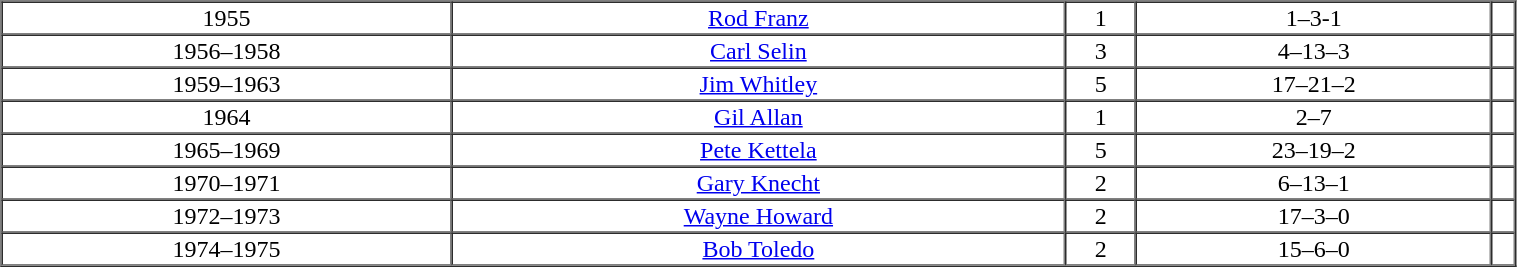<table cellpadding="1" border="1" cellspacing="0" width="80%">
<tr align="center">
<td>1955</td>
<td><a href='#'>Rod Franz</a></td>
<td>1</td>
<td>1–3-1</td>
<td></td>
</tr>
<tr align="center">
<td>1956–1958</td>
<td><a href='#'>Carl Selin</a></td>
<td>3</td>
<td>4–13–3</td>
<td></td>
</tr>
<tr align="center">
<td>1959–1963</td>
<td><a href='#'>Jim Whitley</a></td>
<td>5</td>
<td>17–21–2</td>
<td></td>
</tr>
<tr align="center">
<td>1964</td>
<td><a href='#'>Gil Allan</a></td>
<td>1</td>
<td>2–7</td>
<td></td>
</tr>
<tr align="center">
<td>1965–1969</td>
<td><a href='#'>Pete Kettela</a></td>
<td>5</td>
<td>23–19–2</td>
<td></td>
</tr>
<tr align="center">
<td>1970–1971</td>
<td><a href='#'>Gary Knecht</a></td>
<td>2</td>
<td>6–13–1</td>
<td></td>
</tr>
<tr align="center">
<td>1972–1973</td>
<td><a href='#'>Wayne Howard</a></td>
<td>2</td>
<td>17–3–0</td>
<td></td>
</tr>
<tr align="center">
<td>1974–1975</td>
<td><a href='#'>Bob Toledo</a></td>
<td>2</td>
<td>15–6–0</td>
<td></td>
</tr>
<tr>
</tr>
<tr>
</tr>
</table>
